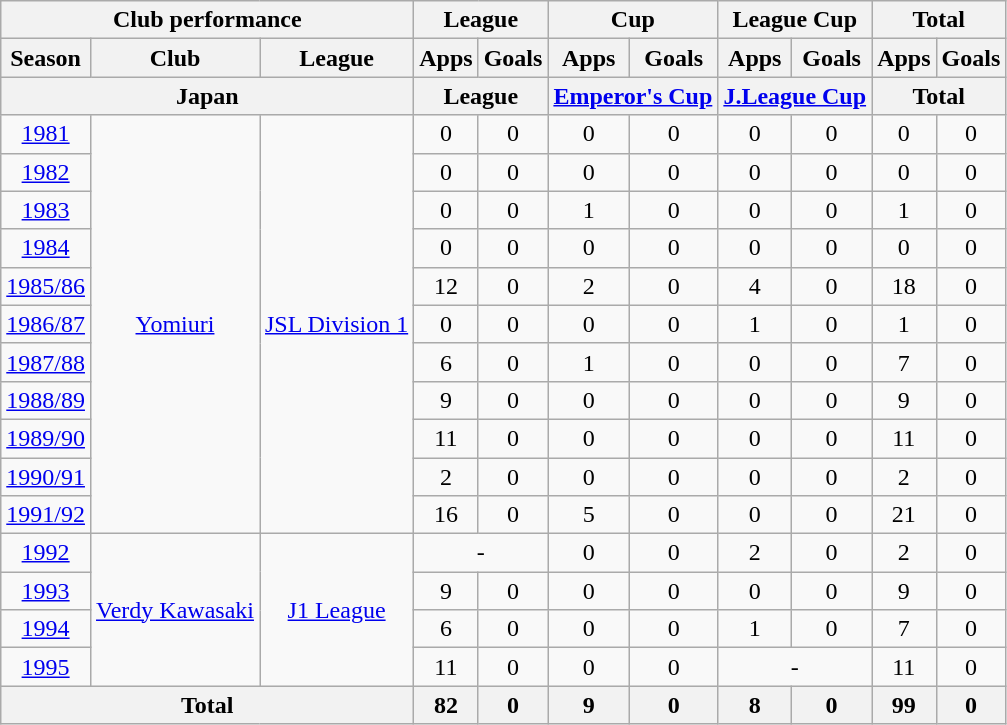<table class="wikitable" style="text-align:center;">
<tr>
<th colspan=3>Club performance</th>
<th colspan=2>League</th>
<th colspan=2>Cup</th>
<th colspan=2>League Cup</th>
<th colspan=2>Total</th>
</tr>
<tr>
<th>Season</th>
<th>Club</th>
<th>League</th>
<th>Apps</th>
<th>Goals</th>
<th>Apps</th>
<th>Goals</th>
<th>Apps</th>
<th>Goals</th>
<th>Apps</th>
<th>Goals</th>
</tr>
<tr>
<th colspan=3>Japan</th>
<th colspan=2>League</th>
<th colspan=2><a href='#'>Emperor's Cup</a></th>
<th colspan=2><a href='#'>J.League Cup</a></th>
<th colspan=2>Total</th>
</tr>
<tr>
<td><a href='#'>1981</a></td>
<td rowspan="11"><a href='#'>Yomiuri</a></td>
<td rowspan="11"><a href='#'>JSL Division 1</a></td>
<td>0</td>
<td>0</td>
<td>0</td>
<td>0</td>
<td>0</td>
<td>0</td>
<td>0</td>
<td>0</td>
</tr>
<tr>
<td><a href='#'>1982</a></td>
<td>0</td>
<td>0</td>
<td>0</td>
<td>0</td>
<td>0</td>
<td>0</td>
<td>0</td>
<td>0</td>
</tr>
<tr>
<td><a href='#'>1983</a></td>
<td>0</td>
<td>0</td>
<td>1</td>
<td>0</td>
<td>0</td>
<td>0</td>
<td>1</td>
<td>0</td>
</tr>
<tr>
<td><a href='#'>1984</a></td>
<td>0</td>
<td>0</td>
<td>0</td>
<td>0</td>
<td>0</td>
<td>0</td>
<td>0</td>
<td>0</td>
</tr>
<tr>
<td><a href='#'>1985/86</a></td>
<td>12</td>
<td>0</td>
<td>2</td>
<td>0</td>
<td>4</td>
<td>0</td>
<td>18</td>
<td>0</td>
</tr>
<tr>
<td><a href='#'>1986/87</a></td>
<td>0</td>
<td>0</td>
<td>0</td>
<td>0</td>
<td>1</td>
<td>0</td>
<td>1</td>
<td>0</td>
</tr>
<tr>
<td><a href='#'>1987/88</a></td>
<td>6</td>
<td>0</td>
<td>1</td>
<td>0</td>
<td>0</td>
<td>0</td>
<td>7</td>
<td>0</td>
</tr>
<tr>
<td><a href='#'>1988/89</a></td>
<td>9</td>
<td>0</td>
<td>0</td>
<td>0</td>
<td>0</td>
<td>0</td>
<td>9</td>
<td>0</td>
</tr>
<tr>
<td><a href='#'>1989/90</a></td>
<td>11</td>
<td>0</td>
<td>0</td>
<td>0</td>
<td>0</td>
<td>0</td>
<td>11</td>
<td>0</td>
</tr>
<tr>
<td><a href='#'>1990/91</a></td>
<td>2</td>
<td>0</td>
<td>0</td>
<td>0</td>
<td>0</td>
<td>0</td>
<td>2</td>
<td>0</td>
</tr>
<tr>
<td><a href='#'>1991/92</a></td>
<td>16</td>
<td>0</td>
<td>5</td>
<td>0</td>
<td>0</td>
<td>0</td>
<td>21</td>
<td>0</td>
</tr>
<tr>
<td><a href='#'>1992</a></td>
<td rowspan="4"><a href='#'>Verdy Kawasaki</a></td>
<td rowspan="4"><a href='#'>J1 League</a></td>
<td colspan="2">-</td>
<td>0</td>
<td>0</td>
<td>2</td>
<td>0</td>
<td>2</td>
<td>0</td>
</tr>
<tr>
<td><a href='#'>1993</a></td>
<td>9</td>
<td>0</td>
<td>0</td>
<td>0</td>
<td>0</td>
<td>0</td>
<td>9</td>
<td>0</td>
</tr>
<tr>
<td><a href='#'>1994</a></td>
<td>6</td>
<td>0</td>
<td>0</td>
<td>0</td>
<td>1</td>
<td>0</td>
<td>7</td>
<td>0</td>
</tr>
<tr>
<td><a href='#'>1995</a></td>
<td>11</td>
<td>0</td>
<td>0</td>
<td>0</td>
<td colspan="2">-</td>
<td>11</td>
<td>0</td>
</tr>
<tr>
<th colspan=3>Total</th>
<th>82</th>
<th>0</th>
<th>9</th>
<th>0</th>
<th>8</th>
<th>0</th>
<th>99</th>
<th>0</th>
</tr>
</table>
